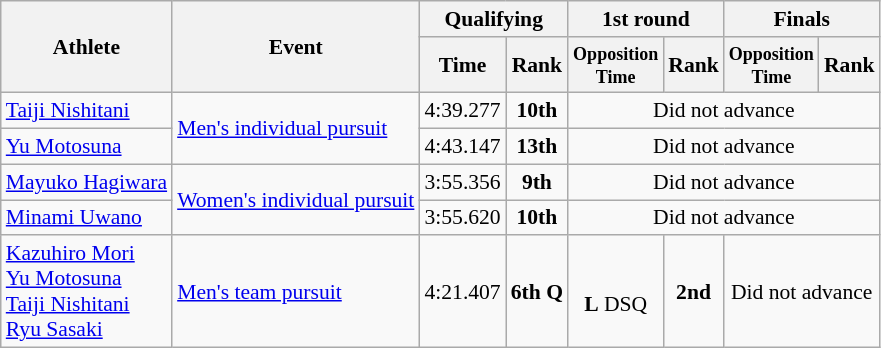<table class=wikitable style="font-size:90%">
<tr>
<th rowspan="2">Athlete</th>
<th rowspan="2">Event</th>
<th colspan="2">Qualifying</th>
<th colspan="2">1st round</th>
<th colspan="2">Finals</th>
</tr>
<tr>
<th>Time</th>
<th>Rank</th>
<th style="line-height:1em"><small>Opposition<br>Time</small></th>
<th>Rank</th>
<th style="line-height:1em"><small>Opposition<br>Time</small></th>
<th>Rank</th>
</tr>
<tr>
<td><a href='#'>Taiji Nishitani</a></td>
<td rowspan=2><a href='#'>Men's individual pursuit</a></td>
<td align=center>4:39.277</td>
<td align=center><strong>10th</strong></td>
<td style="text-align:center;" colspan="7">Did not advance</td>
</tr>
<tr>
<td><a href='#'>Yu Motosuna</a></td>
<td align=center>4:43.147</td>
<td align=center><strong>13th</strong></td>
<td style="text-align:center;" colspan="7">Did not advance</td>
</tr>
<tr>
<td><a href='#'>Mayuko Hagiwara</a></td>
<td rowspan=2><a href='#'>Women's individual pursuit</a></td>
<td align=center>3:55.356</td>
<td align=center><strong>9th</strong></td>
<td style="text-align:center;" colspan="7">Did not advance</td>
</tr>
<tr>
<td><a href='#'>Minami Uwano</a></td>
<td align=center>3:55.620</td>
<td align=center><strong>10th</strong></td>
<td style="text-align:center;" colspan="7">Did not advance</td>
</tr>
<tr>
<td><a href='#'>Kazuhiro Mori</a><br><a href='#'>Yu Motosuna</a><br><a href='#'>Taiji Nishitani</a><br><a href='#'>Ryu Sasaki</a></td>
<td><a href='#'>Men's team pursuit</a></td>
<td align=center>4:21.407</td>
<td align=center><strong>6th Q</strong></td>
<td align=center><br><strong>L</strong> DSQ</td>
<td align=center><strong>2nd</strong></td>
<td style="text-align:center;" colspan="7">Did not advance</td>
</tr>
</table>
